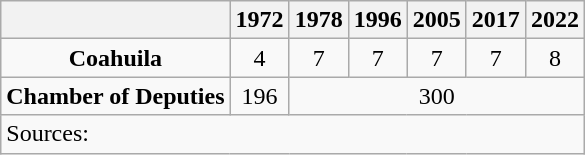<table class="wikitable" style="text-align: center">
<tr>
<th></th>
<th>1972</th>
<th>1978</th>
<th>1996</th>
<th>2005</th>
<th>2017</th>
<th>2022</th>
</tr>
<tr>
<td><strong>Coahuila</strong></td>
<td>4</td>
<td>7</td>
<td>7</td>
<td>7</td>
<td>7</td>
<td>8</td>
</tr>
<tr>
<td><strong>Chamber of Deputies</strong></td>
<td>196</td>
<td colspan=5>300</td>
</tr>
<tr>
<td colspan=7 style="text-align: left">Sources: </td>
</tr>
</table>
